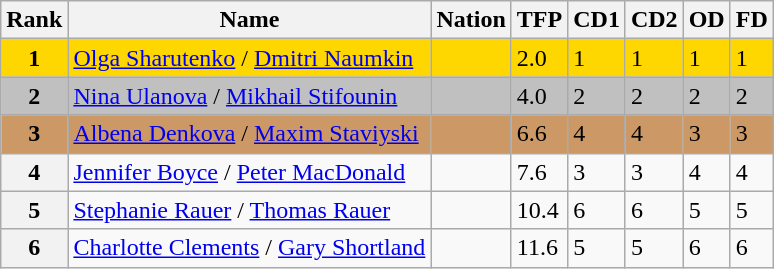<table class="wikitable">
<tr>
<th>Rank</th>
<th>Name</th>
<th>Nation</th>
<th>TFP</th>
<th>CD1</th>
<th>CD2</th>
<th>OD</th>
<th>FD</th>
</tr>
<tr bgcolor="gold">
<td align="center"><strong>1</strong></td>
<td><a href='#'>Olga Sharutenko</a> / <a href='#'>Dmitri Naumkin</a></td>
<td></td>
<td>2.0</td>
<td>1</td>
<td>1</td>
<td>1</td>
<td>1</td>
</tr>
<tr bgcolor="silver">
<td align="center"><strong>2</strong></td>
<td><a href='#'>Nina Ulanova</a> / <a href='#'>Mikhail Stifounin</a></td>
<td></td>
<td>4.0</td>
<td>2</td>
<td>2</td>
<td>2</td>
<td>2</td>
</tr>
<tr bgcolor="cc9966">
<td align="center"><strong>3</strong></td>
<td><a href='#'>Albena Denkova</a> / <a href='#'>Maxim Staviyski</a></td>
<td></td>
<td>6.6</td>
<td>4</td>
<td>4</td>
<td>3</td>
<td>3</td>
</tr>
<tr>
<th>4</th>
<td><a href='#'>Jennifer Boyce</a> / <a href='#'>Peter MacDonald</a></td>
<td></td>
<td>7.6</td>
<td>3</td>
<td>3</td>
<td>4</td>
<td>4</td>
</tr>
<tr>
<th>5</th>
<td><a href='#'>Stephanie Rauer</a> / <a href='#'>Thomas Rauer</a></td>
<td></td>
<td>10.4</td>
<td>6</td>
<td>6</td>
<td>5</td>
<td>5</td>
</tr>
<tr>
<th>6</th>
<td><a href='#'>Charlotte Clements</a> / <a href='#'>Gary Shortland</a></td>
<td></td>
<td>11.6</td>
<td>5</td>
<td>5</td>
<td>6</td>
<td>6</td>
</tr>
</table>
